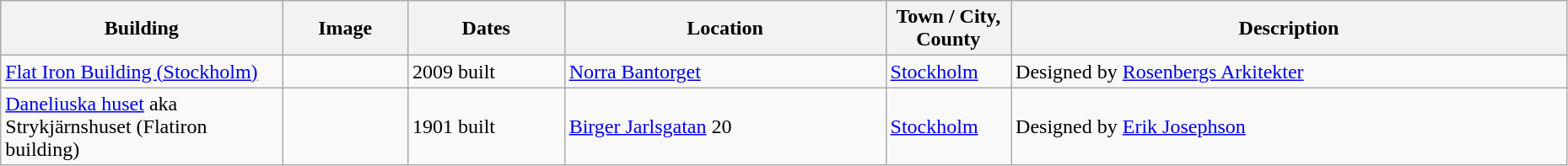<table class="wikitable sortable" style="width:98%">
<tr>
<th width = 18%><strong>Building</strong></th>
<th width = 8% class="unsortable"><strong>Image</strong></th>
<th width = 10%><strong>Dates</strong></th>
<th><strong>Location</strong></th>
<th width = 8%><strong>Town / City, County</strong></th>
<th class="unsortable"><strong>Description</strong></th>
</tr>
<tr>
<td><a href='#'>Flat Iron Building (Stockholm)</a></td>
<td></td>
<td>2009 built</td>
<td><a href='#'>Norra Bantorget</a><br></td>
<td><a href='#'>Stockholm</a></td>
<td>Designed by <a href='#'>Rosenbergs Arkitekter</a></td>
</tr>
<tr>
<td><a href='#'>Daneliuska huset</a> aka Strykjärnshuset (Flatiron building)</td>
<td></td>
<td>1901 built</td>
<td><a href='#'>Birger Jarlsgatan</a> 20<br></td>
<td><a href='#'>Stockholm</a></td>
<td>Designed by <a href='#'>Erik Josephson</a></td>
</tr>
</table>
